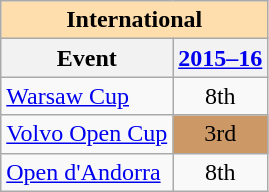<table class="wikitable" style="text-align:center">
<tr>
<th style="background-color: #ffdead; " colspan=2 align=center>International</th>
</tr>
<tr>
<th>Event</th>
<th><a href='#'>2015–16</a></th>
</tr>
<tr>
<td align=left> <a href='#'>Warsaw Cup</a></td>
<td>8th</td>
</tr>
<tr>
<td align=left><a href='#'>Volvo Open Cup</a></td>
<td bgcolor=cc9966>3rd</td>
</tr>
<tr>
<td align=left><a href='#'>Open d'Andorra</a></td>
<td>8th</td>
</tr>
</table>
